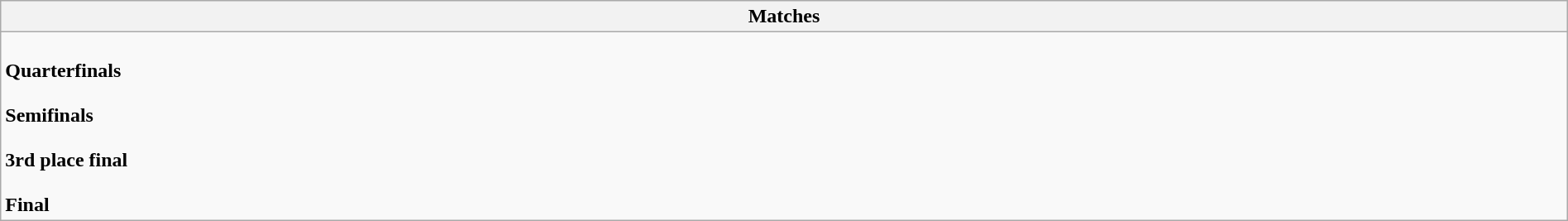<table class="wikitable collapsible collapsed" style="width:100%;">
<tr>
<th>Matches</th>
</tr>
<tr>
<td><br><strong>Quarterfinals</strong><br>


<br><strong>Semifinals</strong><br>
<br><strong>3rd place final</strong><br><br><strong>Final</strong><br></td>
</tr>
</table>
